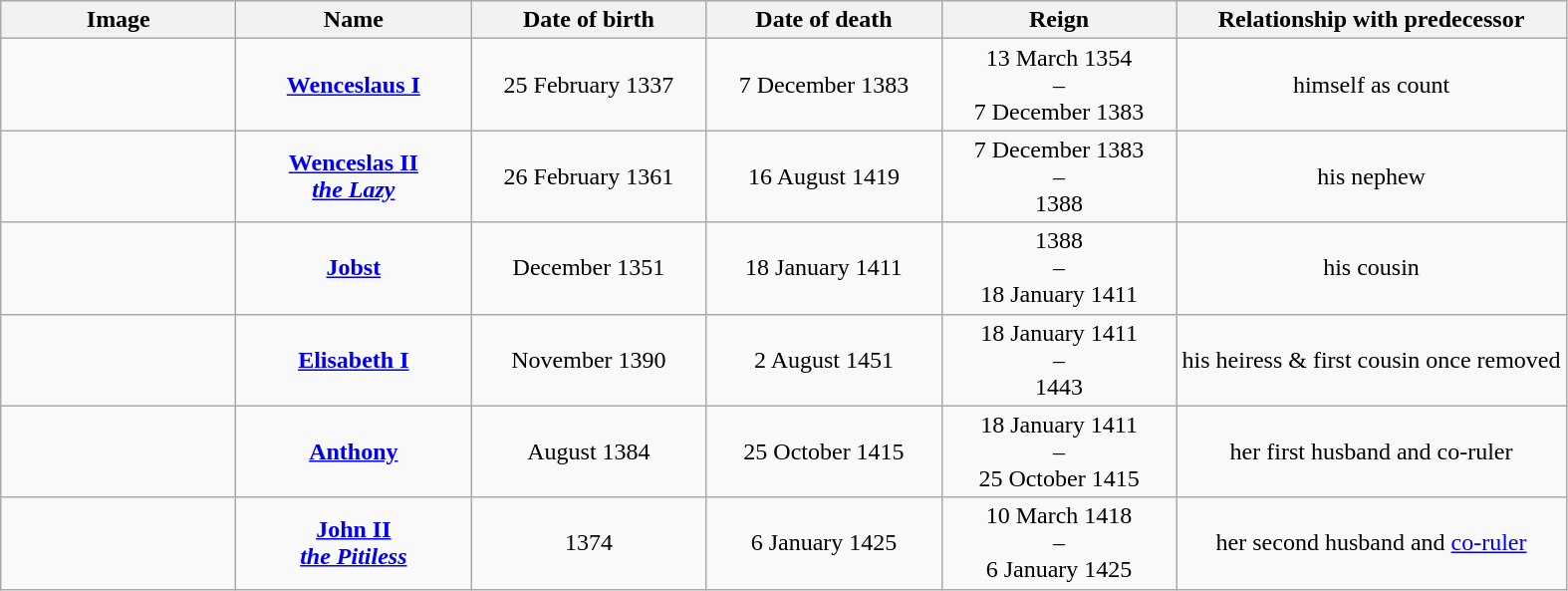<table class="wikitable">
<tr>
<th width=150px>Image</th>
<th width=150px>Name</th>
<th width=150px>Date of birth</th>
<th width=150px>Date of death</th>
<th width=150px>Reign</th>
<th>Relationship with predecessor</th>
</tr>
<tr>
<td></td>
<td style="text-align:center;"><strong><a href='#'>Wenceslaus I</a></strong></td>
<td style="text-align:center;">25 February 1337</td>
<td style="text-align:center;">7 December 1383</td>
<td style="text-align:center;">13 March 1354<br>–<br>7 December 1383</td>
<td style="text-align:center;">himself as count</td>
</tr>
<tr>
<td></td>
<td style="text-align:center;"><strong><a href='#'>Wenceslas II <br><em>the Lazy</em></a></strong></td>
<td style="text-align:center;">26 February 1361</td>
<td style="text-align:center;">16 August 1419</td>
<td style="text-align:center;">7 December 1383<br>–<br>1388</td>
<td style="text-align:center;">his nephew</td>
</tr>
<tr>
<td></td>
<td style="text-align:center;"><strong><a href='#'>Jobst</a></strong></td>
<td style="text-align:center;">December 1351</td>
<td style="text-align:center;">18 January 1411</td>
<td style="text-align:center;">1388<br>–<br>18 January 1411</td>
<td style="text-align:center;">his cousin</td>
</tr>
<tr>
<td></td>
<td style="text-align:center;"><strong><a href='#'>Elisabeth I</a></strong></td>
<td style="text-align:center;">November 1390</td>
<td style="text-align:center;">2 August 1451</td>
<td style="text-align:center;">18 January 1411<br>–<br>1443</td>
<td style="text-align:center;">his heiress & first cousin once removed</td>
</tr>
<tr>
<td></td>
<td style="text-align:center;"><strong><a href='#'>Anthony</a></strong></td>
<td style="text-align:center;">August 1384</td>
<td style="text-align:center;">25 October 1415</td>
<td style="text-align:center;">18 January 1411<br>–<br>25 October 1415</td>
<td style="text-align:center;">her first husband and co-ruler</td>
</tr>
<tr>
<td></td>
<td style="text-align:center;"><strong><a href='#'>John II <br><em>the Pitiless</em></a></strong></td>
<td style="text-align:center;">1374</td>
<td style="text-align:center;">6 January 1425</td>
<td style="text-align:center;">10 March 1418<br>–<br>6 January 1425</td>
<td style="text-align:center;">her second husband and <a href='#'>co-ruler</a></td>
</tr>
</table>
